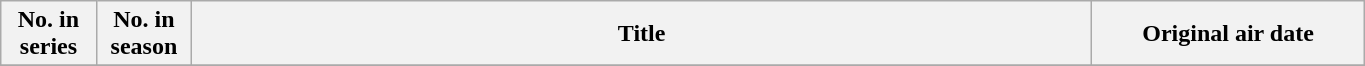<table class="wikitable plainrowheaders" style="width:72%;">
<tr>
<th scope="col" width=7%>No. in<br>series</th>
<th scope="col" width=7%>No. in<br>season</th>
<th scope="col">Title</th>
<th scope="col" width=20%>Original air date</th>
</tr>
<tr>
</tr>
</table>
